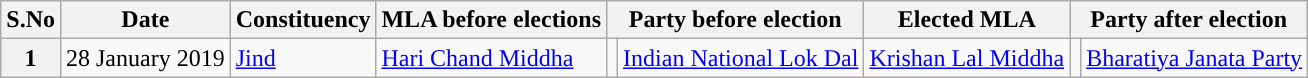<table class="wikitable sortable">
<tr>
<th>S.No</th>
<th>Date</th>
<th>Constituency</th>
<th>MLA before elections</th>
<th colspan="2">Party before election</th>
<th>Elected MLA</th>
<th colspan="2">Party after election</th>
</tr>
<tr>
<th>1</th>
<td>28 January 2019</td>
<td><a href='#'>Jind</a></td>
<td><a href='#'>Hari Chand Middha</a></td>
<td></td>
<td><a href='#'>Indian National Lok Dal</a></td>
<td><a href='#'>Krishan Lal Middha</a></td>
<td></td>
<td><a href='#'>Bharatiya Janata Party</a></td>
</tr>
</table>
